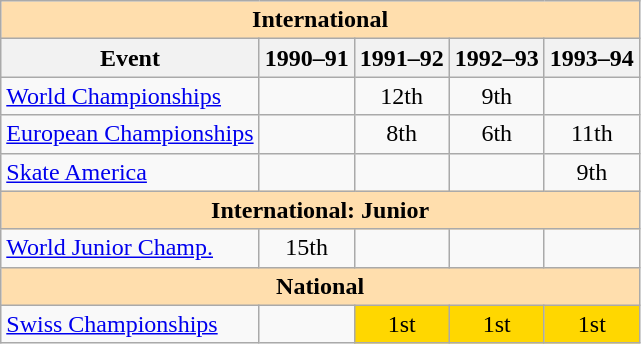<table class="wikitable" style="text-align:center">
<tr>
<th style="background-color: #ffdead; " colspan=5 align=center>International</th>
</tr>
<tr>
<th>Event</th>
<th>1990–91</th>
<th>1991–92</th>
<th>1992–93</th>
<th>1993–94</th>
</tr>
<tr>
<td align=left><a href='#'>World Championships</a></td>
<td></td>
<td>12th</td>
<td>9th</td>
<td></td>
</tr>
<tr>
<td align=left><a href='#'>European Championships</a></td>
<td></td>
<td>8th</td>
<td>6th</td>
<td>11th</td>
</tr>
<tr>
<td align=left><a href='#'>Skate America</a></td>
<td></td>
<td></td>
<td></td>
<td>9th</td>
</tr>
<tr>
<th style="background-color: #ffdead; " colspan=5 align=center>International: Junior</th>
</tr>
<tr>
<td align=left><a href='#'>World Junior Champ.</a></td>
<td>15th</td>
<td></td>
<td></td>
<td></td>
</tr>
<tr>
<th style="background-color: #ffdead; " colspan=5 align=center>National</th>
</tr>
<tr>
<td align=left><a href='#'>Swiss Championships</a></td>
<td></td>
<td bgcolor=gold>1st</td>
<td bgcolor=gold>1st</td>
<td bgcolor=gold>1st</td>
</tr>
</table>
